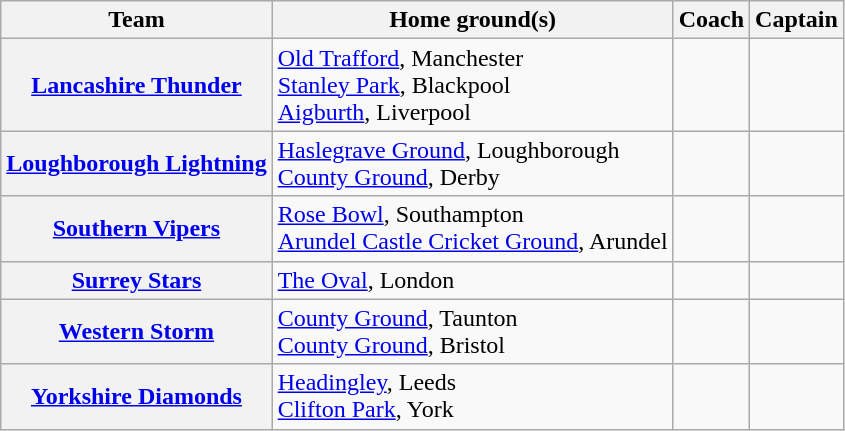<table class="wikitable sortable plainrowheaders">
<tr>
<th scope="col">Team</th>
<th scope="col">Home ground(s)</th>
<th scope="col">Coach</th>
<th scope="col">Captain</th>
</tr>
<tr>
<th scope="row"><a href='#'>Lancashire Thunder</a></th>
<td><a href='#'>Old Trafford</a>, Manchester<br> <a href='#'>Stanley Park</a>, Blackpool<br><a href='#'>Aigburth</a>, Liverpool</td>
<td></td>
<td></td>
</tr>
<tr>
<th scope="row"><a href='#'>Loughborough Lightning</a></th>
<td><a href='#'>Haslegrave Ground</a>, Loughborough<br> <a href='#'>County Ground</a>, Derby</td>
<td></td>
<td></td>
</tr>
<tr>
<th scope="row"><a href='#'>Southern Vipers</a></th>
<td><a href='#'>Rose Bowl</a>, Southampton<br> <a href='#'>Arundel Castle Cricket Ground</a>, Arundel</td>
<td></td>
<td></td>
</tr>
<tr>
<th scope="row"><a href='#'>Surrey Stars</a></th>
<td><a href='#'>The Oval</a>, London</td>
<td></td>
<td></td>
</tr>
<tr>
<th scope="row"><a href='#'>Western Storm</a></th>
<td><a href='#'>County Ground</a>, Taunton<br><a href='#'>County Ground</a>, Bristol</td>
<td></td>
<td></td>
</tr>
<tr>
<th scope="row"><a href='#'>Yorkshire Diamonds</a></th>
<td><a href='#'>Headingley</a>, Leeds<br> <a href='#'>Clifton Park</a>, York</td>
<td></td>
<td></td>
</tr>
</table>
